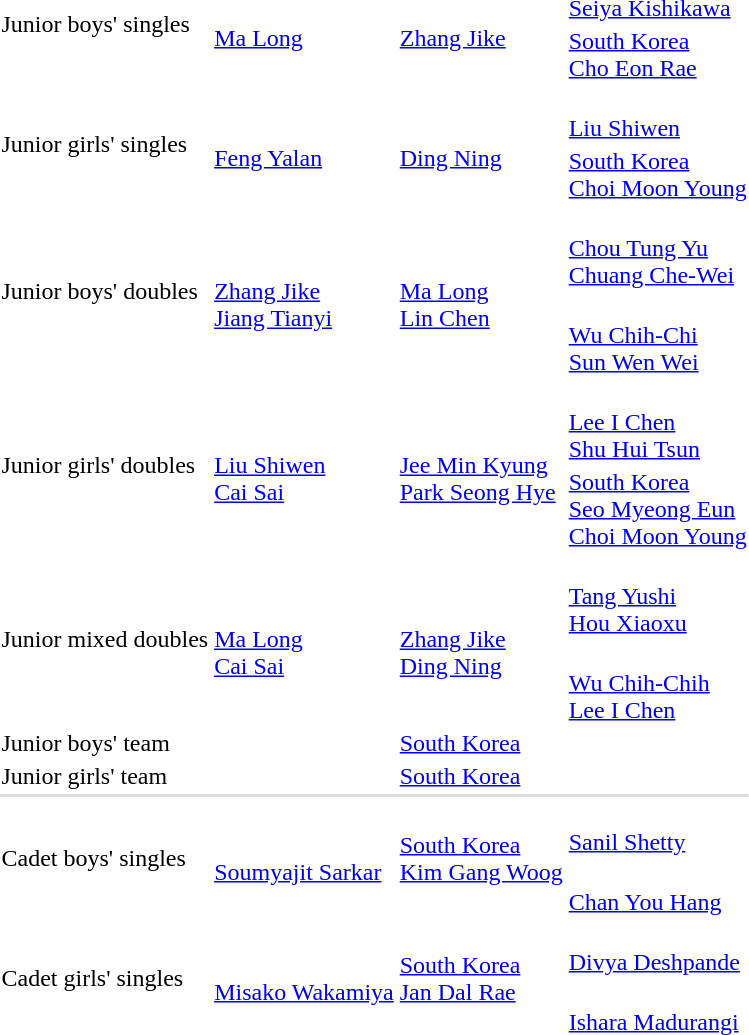<table>
<tr>
<td rowspan=2>Junior boys' singles</td>
<td rowspan=2><br><a href='#'>Ma Long</a></td>
<td rowspan=2><br><a href='#'>Zhang Jike</a></td>
<td><br><a href='#'>Seiya Kishikawa</a></td>
</tr>
<tr>
<td> <a href='#'>South Korea</a><br><a href='#'>Cho Eon Rae</a></td>
</tr>
<tr>
<td rowspan=2>Junior girls' singles</td>
<td rowspan=2><br><a href='#'>Feng Yalan</a></td>
<td rowspan=2><br><a href='#'>Ding Ning</a></td>
<td><br><a href='#'>Liu Shiwen</a></td>
</tr>
<tr>
<td> <a href='#'>South Korea</a><br><a href='#'>Choi Moon Young</a></td>
</tr>
<tr>
<td rowspan=2>Junior boys' doubles</td>
<td rowspan=2><br><a href='#'>Zhang Jike</a><br><a href='#'>Jiang Tianyi</a></td>
<td rowspan=2><br><a href='#'>Ma Long</a><br><a href='#'>Lin Chen</a></td>
<td><br><a href='#'>Chou Tung Yu</a><br><a href='#'>Chuang Che-Wei</a></td>
</tr>
<tr>
<td><br><a href='#'>Wu Chih-Chi</a><br><a href='#'>Sun Wen Wei</a></td>
</tr>
<tr>
<td rowspan=2>Junior girls' doubles</td>
<td rowspan=2><br><a href='#'>Liu Shiwen</a><br><a href='#'>Cai Sai</a></td>
<td rowspan=2><br><a href='#'>Jee Min Kyung</a><br><a href='#'>Park Seong Hye</a></td>
<td><br><a href='#'>Lee I Chen</a><br><a href='#'>Shu Hui Tsun</a></td>
</tr>
<tr>
<td> <a href='#'>South Korea</a><br><a href='#'>Seo Myeong Eun</a><br><a href='#'>Choi Moon Young</a></td>
</tr>
<tr>
<td rowspan=2>Junior mixed doubles</td>
<td rowspan=2><br><a href='#'>Ma Long</a><br><a href='#'>Cai Sai</a></td>
<td rowspan=2><br><a href='#'>Zhang Jike</a><br><a href='#'>Ding Ning</a></td>
<td><br><a href='#'>Tang Yushi</a><br><a href='#'>Hou Xiaoxu</a></td>
</tr>
<tr>
<td><br><a href='#'>Wu Chih-Chih</a><br><a href='#'>Lee I Chen</a></td>
</tr>
<tr>
<td rowspan=2>Junior boys' team</td>
<td rowspan=2></td>
<td rowspan=2> <a href='#'>South Korea</a></td>
<td></td>
</tr>
<tr>
<td></td>
</tr>
<tr>
<td rowspan=2>Junior girls' team</td>
<td rowspan=2></td>
<td rowspan=2> <a href='#'>South Korea</a></td>
<td></td>
</tr>
<tr>
<td></td>
</tr>
<tr style="background:#dddddd;">
<td colspan=7></td>
</tr>
<tr>
<td rowspan=2>Cadet boys' singles</td>
<td rowspan=2><br><a href='#'>Soumyajit Sarkar</a></td>
<td rowspan=2> <a href='#'>South Korea</a><br><a href='#'>Kim Gang Woog</a></td>
<td><br><a href='#'>Sanil Shetty</a></td>
</tr>
<tr>
<td><br><a href='#'>Chan You Hang</a></td>
</tr>
<tr>
<td rowspan=2>Cadet girls' singles</td>
<td rowspan=2><br><a href='#'>Misako Wakamiya</a></td>
<td rowspan=2> <a href='#'>South Korea</a><br><a href='#'>Jan Dal Rae</a></td>
<td><br><a href='#'>Divya Deshpande</a></td>
</tr>
<tr>
<td><br><a href='#'>Ishara Madurangi</a></td>
</tr>
</table>
